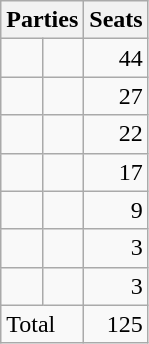<table class="wikitable" style="text-align:left;">
<tr>
<th colspan="2" style="text-align:left;">Parties</th>
<th>Seats</th>
</tr>
<tr>
<td></td>
<td></td>
<td style="text-align:right;">44</td>
</tr>
<tr>
<td></td>
<td></td>
<td style="text-align:right;">27</td>
</tr>
<tr>
<td></td>
<td></td>
<td style="text-align:right;">22</td>
</tr>
<tr>
<td></td>
<td></td>
<td style="text-align:right;">17</td>
</tr>
<tr>
<td></td>
<td></td>
<td style="text-align:right;">9</td>
</tr>
<tr>
<td></td>
<td></td>
<td style="text-align:right;">3</td>
</tr>
<tr>
<td></td>
<td></td>
<td style="text-align:right;">3</td>
</tr>
<tr>
<td colspan="2" style="text-align:left;">Total</td>
<td style="text-align:right;">125</td>
</tr>
</table>
